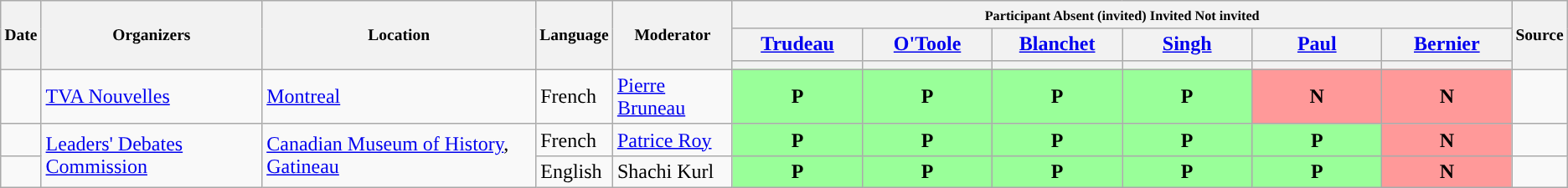<table class="wikitable" style="text-justify: none">
<tr style="font-size:small;">
<th rowspan="3">Date</th>
<th rowspan="3">Organizers</th>
<th rowspan="3">Location</th>
<th rowspan="3">Language</th>
<th rowspan="3">Moderator</th>
<th colspan="6"><small> Participant  Absent (invited)  Invited  Not invited</small></th>
<th rowspan="3">Source</th>
</tr>
<tr>
<th style="width:6em;"><a href='#'>Trudeau</a></th>
<th style="width:6em;"><a href='#'>O'Toole</a></th>
<th style="width:6em;"><a href='#'>Blanchet</a></th>
<th style="width:6em;"><a href='#'>Singh</a></th>
<th style="width:6em;"><a href='#'>Paul</a></th>
<th style="width:6em;"><a href='#'>Bernier</a></th>
</tr>
<tr>
<th style="background:"></th>
<th style="background:"></th>
<th style="background:"></th>
<th style="background:"></th>
<th style="background:"></th>
<th style="background:"></th>
</tr>
<tr>
<td></td>
<td><a href='#'>TVA Nouvelles</a></td>
<td><a href='#'>Montreal</a></td>
<td>French</td>
<td><a href='#'>Pierre Bruneau</a></td>
<td style="background-color:#99ff99; color:black; text-align:center;"><strong>P</strong></td>
<td style="background-color:#99ff99; color:black; text-align:center;"><strong>P</strong></td>
<td style="background-color:#99ff99; color:black; text-align:center;"><strong>P</strong></td>
<td style="background-color:#99ff99; color:black; text-align:center;"><strong>P</strong></td>
<td style="background-color:#FF9999; color:black; text-align:center;"><strong>N</strong></td>
<td style="background-color:#FF9999; color:black; text-align:center;"><strong>N</strong></td>
<td></td>
</tr>
<tr>
<td></td>
<td rowspan=2><a href='#'>Leaders' Debates Commission</a></td>
<td rowspan=2><a href='#'>Canadian Museum of History</a>, <a href='#'>Gatineau</a></td>
<td>French</td>
<td><a href='#'>Patrice Roy</a></td>
<td style="background-color:#99ff99; color:black; text-align:center;"><strong>P</strong></td>
<td style="background-color:#99ff99; color:black; text-align:center;"><strong>P</strong></td>
<td style="background-color:#99ff99; color:black; text-align:center;"><strong>P</strong></td>
<td style="background-color:#99ff99; color:black; text-align:center;"><strong>P</strong></td>
<td style="background-color:#99ff99; color:black; text-align:center;"><strong>P</strong></td>
<td style="background-color:#FF9999; color:black; text-align:center;"><strong>N</strong></td>
<td></td>
</tr>
<tr>
<td></td>
<td>English</td>
<td>Shachi Kurl</td>
<td style="background-color:#99ff99; color:black; text-align:center;"><strong>P</strong></td>
<td style="background-color:#99ff99; color:black; text-align:center;"><strong>P</strong></td>
<td style="background-color:#99ff99; color:black; text-align:center;"><strong>P</strong></td>
<td style="background-color:#99ff99; color:black; text-align:center;"><strong>P</strong></td>
<td style="background-color:#99ff99; color:black; text-align:center;"><strong>P</strong></td>
<td style="background-color:#FF9999; color:black; text-align:center;"><strong>N</strong></td>
<td></td>
</tr>
</table>
